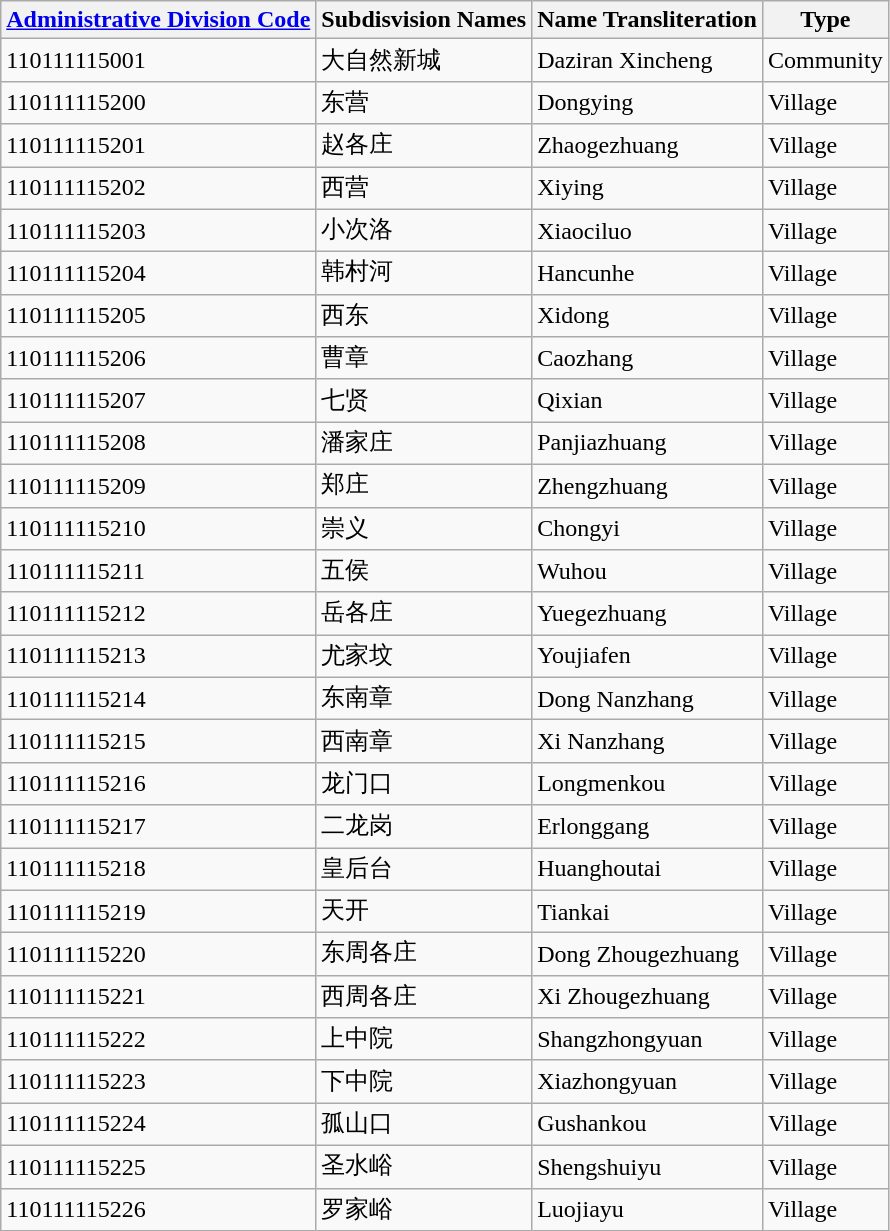<table class="wikitable sortable">
<tr>
<th><a href='#'>Administrative Division Code</a></th>
<th>Subdisvision Names</th>
<th>Name Transliteration</th>
<th>Type</th>
</tr>
<tr>
<td>110111115001</td>
<td>大自然新城</td>
<td>Daziran Xincheng</td>
<td>Community</td>
</tr>
<tr>
<td>110111115200</td>
<td>东营</td>
<td>Dongying</td>
<td>Village</td>
</tr>
<tr>
<td>110111115201</td>
<td>赵各庄</td>
<td>Zhaogezhuang</td>
<td>Village</td>
</tr>
<tr>
<td>110111115202</td>
<td>西营</td>
<td>Xiying</td>
<td>Village</td>
</tr>
<tr>
<td>110111115203</td>
<td>小次洛</td>
<td>Xiaociluo</td>
<td>Village</td>
</tr>
<tr>
<td>110111115204</td>
<td>韩村河</td>
<td>Hancunhe</td>
<td>Village</td>
</tr>
<tr>
<td>110111115205</td>
<td>西东</td>
<td>Xidong</td>
<td>Village</td>
</tr>
<tr>
<td>110111115206</td>
<td>曹章</td>
<td>Caozhang</td>
<td>Village</td>
</tr>
<tr>
<td>110111115207</td>
<td>七贤</td>
<td>Qixian</td>
<td>Village</td>
</tr>
<tr>
<td>110111115208</td>
<td>潘家庄</td>
<td>Panjiazhuang</td>
<td>Village</td>
</tr>
<tr>
<td>110111115209</td>
<td>郑庄</td>
<td>Zhengzhuang</td>
<td>Village</td>
</tr>
<tr>
<td>110111115210</td>
<td>崇义</td>
<td>Chongyi</td>
<td>Village</td>
</tr>
<tr>
<td>110111115211</td>
<td>五侯</td>
<td>Wuhou</td>
<td>Village</td>
</tr>
<tr>
<td>110111115212</td>
<td>岳各庄</td>
<td>Yuegezhuang</td>
<td>Village</td>
</tr>
<tr>
<td>110111115213</td>
<td>尤家坟</td>
<td>Youjiafen</td>
<td>Village</td>
</tr>
<tr>
<td>110111115214</td>
<td>东南章</td>
<td>Dong Nanzhang</td>
<td>Village</td>
</tr>
<tr>
<td>110111115215</td>
<td>西南章</td>
<td>Xi Nanzhang</td>
<td>Village</td>
</tr>
<tr>
<td>110111115216</td>
<td>龙门口</td>
<td>Longmenkou</td>
<td>Village</td>
</tr>
<tr>
<td>110111115217</td>
<td>二龙岗</td>
<td>Erlonggang</td>
<td>Village</td>
</tr>
<tr>
<td>110111115218</td>
<td>皇后台</td>
<td>Huanghoutai</td>
<td>Village</td>
</tr>
<tr>
<td>110111115219</td>
<td>天开</td>
<td>Tiankai</td>
<td>Village</td>
</tr>
<tr>
<td>110111115220</td>
<td>东周各庄</td>
<td>Dong Zhougezhuang</td>
<td>Village</td>
</tr>
<tr>
<td>110111115221</td>
<td>西周各庄</td>
<td>Xi Zhougezhuang</td>
<td>Village</td>
</tr>
<tr>
<td>110111115222</td>
<td>上中院</td>
<td>Shangzhongyuan</td>
<td>Village</td>
</tr>
<tr>
<td>110111115223</td>
<td>下中院</td>
<td>Xiazhongyuan</td>
<td>Village</td>
</tr>
<tr>
<td>110111115224</td>
<td>孤山口</td>
<td>Gushankou</td>
<td>Village</td>
</tr>
<tr>
<td>110111115225</td>
<td>圣水峪</td>
<td>Shengshuiyu</td>
<td>Village</td>
</tr>
<tr>
<td>110111115226</td>
<td>罗家峪</td>
<td>Luojiayu</td>
<td>Village</td>
</tr>
</table>
